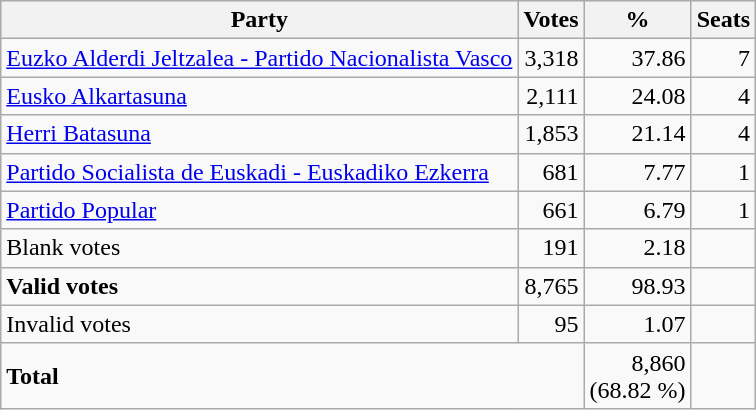<table class="wikitable" border="1">
<tr style="background-color:#E9E9E9">
<th>Party</th>
<th>Votes</th>
<th>%</th>
<th>Seats</th>
</tr>
<tr>
<td><a href='#'>Euzko Alderdi Jeltzalea - Partido Nacionalista Vasco</a></td>
<td align="right">3,318</td>
<td align="right">37.86</td>
<td align="right">7</td>
</tr>
<tr>
<td><a href='#'>Eusko Alkartasuna</a></td>
<td align="right">2,111</td>
<td align="right">24.08</td>
<td align="right">4</td>
</tr>
<tr>
<td><a href='#'>Herri Batasuna</a></td>
<td align="right">1,853</td>
<td align="right">21.14</td>
<td align="right">4</td>
</tr>
<tr>
<td><a href='#'>Partido Socialista de Euskadi - Euskadiko Ezkerra</a></td>
<td align="right">681</td>
<td align="right">7.77</td>
<td align="right">1</td>
</tr>
<tr>
<td><a href='#'>Partido Popular</a></td>
<td align="right">661</td>
<td align="right">6.79</td>
<td align="right">1</td>
</tr>
<tr>
<td>Blank votes</td>
<td align="right">191</td>
<td align="right">2.18</td>
<td> </td>
</tr>
<tr>
<td><strong>Valid votes</strong></td>
<td align="right">8,765</td>
<td align="right">98.93</td>
<td> </td>
</tr>
<tr>
<td>Invalid votes</td>
<td align="right">95</td>
<td align="right">1.07</td>
<td> </td>
</tr>
<tr>
<td colspan="2"><strong>Total</strong></td>
<td align="right">8,860<br>(68.82 %)</td>
<td></td>
</tr>
</table>
